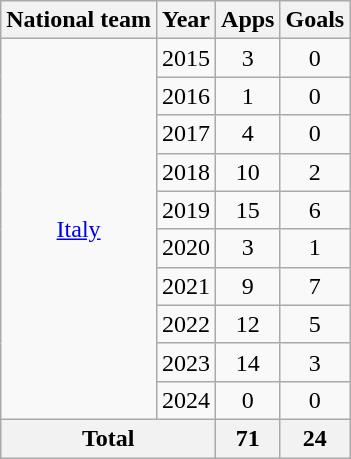<table class="wikitable" style="text-align:center">
<tr>
<th>National team</th>
<th>Year</th>
<th>Apps</th>
<th>Goals</th>
</tr>
<tr>
<td rowspan="10"><a href='#'>Italy</a></td>
<td>2015</td>
<td>3</td>
<td>0</td>
</tr>
<tr>
<td>2016</td>
<td>1</td>
<td>0</td>
</tr>
<tr>
<td>2017</td>
<td>4</td>
<td>0</td>
</tr>
<tr>
<td>2018</td>
<td>10</td>
<td>2</td>
</tr>
<tr>
<td>2019</td>
<td>15</td>
<td>6</td>
</tr>
<tr>
<td>2020</td>
<td>3</td>
<td>1</td>
</tr>
<tr>
<td>2021</td>
<td>9</td>
<td>7</td>
</tr>
<tr>
<td>2022</td>
<td>12</td>
<td>5</td>
</tr>
<tr>
<td>2023</td>
<td>14</td>
<td>3</td>
</tr>
<tr>
<td>2024</td>
<td>0</td>
<td>0</td>
</tr>
<tr>
<th colspan="2">Total</th>
<th>71</th>
<th>24</th>
</tr>
</table>
